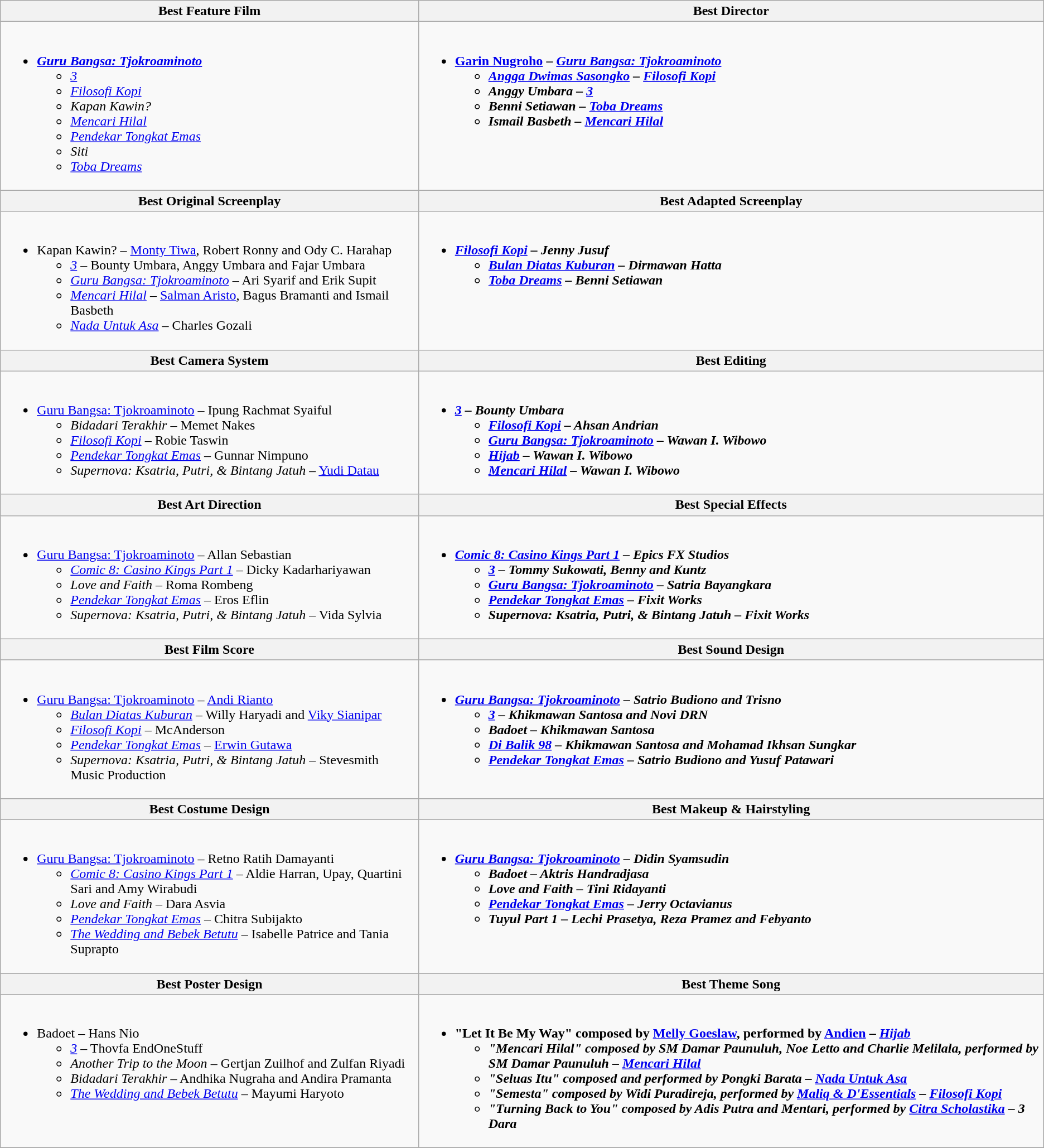<table class=wikitable style="width=100%">
<tr>
<th style="width=50%">Best Feature Film</th>
<th style="width=50%">Best Director</th>
</tr>
<tr>
<td valign= "top"><br><ul><li><strong><em><a href='#'>Guru Bangsa: Tjokroaminoto</a></em></strong><ul><li><em><a href='#'>3</a></em></li><li><em><a href='#'>Filosofi Kopi</a></em></li><li><em>Kapan Kawin?</em></li><li><em><a href='#'>Mencari Hilal</a></em></li><li><em><a href='#'>Pendekar Tongkat Emas</a></em></li><li><em>Siti</em></li><li><em><a href='#'>Toba Dreams</a></em></li></ul></li></ul></td>
<td valign= "top"><br><ul><li><strong><a href='#'>Garin Nugroho</a> – <em><a href='#'>Guru Bangsa: Tjokroaminoto</a><strong><em><ul><li><a href='#'>Angga Dwimas Sasongko</a> – </em><a href='#'>Filosofi Kopi</a><em></li><li>Anggy Umbara – </em><a href='#'>3</a><em></li><li>Benni Setiawan – </em><a href='#'>Toba Dreams</a><em></li><li>Ismail Basbeth – </em><a href='#'>Mencari Hilal</a><em></li></ul></li></ul></td>
</tr>
<tr>
<th style="width=50%">Best Original Screenplay</th>
<th style="width=50%">Best Adapted Screenplay</th>
</tr>
<tr>
<td valign= "top"><br><ul><li></em></strong>Kapan Kawin?</em> – <a href='#'>Monty Tiwa</a>, Robert Ronny and Ody C. Harahap</strong><ul><li><em><a href='#'>3</a></em> – Bounty Umbara, Anggy Umbara and Fajar Umbara</li><li><em><a href='#'>Guru Bangsa: Tjokroaminoto</a></em> – Ari Syarif and Erik Supit</li><li><em><a href='#'>Mencari Hilal</a></em> – <a href='#'>Salman Aristo</a>, Bagus Bramanti and Ismail Basbeth</li><li><em><a href='#'>Nada Untuk Asa</a></em> – Charles Gozali</li></ul></li></ul></td>
<td valign= "top"><br><ul><li><strong><em><a href='#'>Filosofi Kopi</a><em> – Jenny Jusuf<strong><ul><li></em><a href='#'>Bulan Diatas Kuburan</a><em> – Dirmawan Hatta</li><li></em><a href='#'>Toba Dreams</a><em> – Benni Setiawan</li></ul></li></ul></td>
</tr>
<tr>
<th style="width=50%">Best Camera System</th>
<th style="width=50%">Best Editing</th>
</tr>
<tr>
<td valign= "top"><br><ul><li></em></strong><a href='#'>Guru Bangsa: Tjokroaminoto</a></em> – Ipung Rachmat Syaiful</strong><ul><li><em>Bidadari Terakhir</em> – Memet Nakes</li><li><em><a href='#'>Filosofi Kopi</a></em> – Robie Taswin</li><li><em><a href='#'>Pendekar Tongkat Emas</a></em> – Gunnar Nimpuno</li><li><em>Supernova: Ksatria, Putri, & Bintang Jatuh</em> – <a href='#'>Yudi Datau</a></li></ul></li></ul></td>
<td valign= "top"><br><ul><li><strong><em><a href='#'>3</a><em> – Bounty Umbara<strong><ul><li></em><a href='#'>Filosofi Kopi</a><em> – Ahsan Andrian</li><li></em><a href='#'>Guru Bangsa: Tjokroaminoto</a><em> – Wawan I. Wibowo</li><li></em><a href='#'>Hijab</a><em> – Wawan I. Wibowo</li><li></em><a href='#'>Mencari Hilal</a><em> – Wawan I. Wibowo</li></ul></li></ul></td>
</tr>
<tr>
<th style="width=50%">Best Art Direction</th>
<th style="width=50%">Best Special Effects</th>
</tr>
<tr>
<td valign= "top"><br><ul><li></em></strong><a href='#'>Guru Bangsa: Tjokroaminoto</a></em> – Allan Sebastian</strong><ul><li><em><a href='#'>Comic 8: Casino Kings Part 1</a></em> – Dicky Kadarhariyawan</li><li><em>Love and Faith</em> – Roma Rombeng</li><li><em><a href='#'>Pendekar Tongkat Emas</a></em> – Eros Eflin</li><li><em>Supernova: Ksatria, Putri, & Bintang Jatuh</em> – Vida Sylvia</li></ul></li></ul></td>
<td valign= "top"><br><ul><li><strong><em><a href='#'>Comic 8: Casino Kings Part 1</a><em> – Epics FX Studios<strong><ul><li></em><a href='#'>3</a><em> – Tommy Sukowati, Benny and Kuntz</li><li></em><a href='#'>Guru Bangsa: Tjokroaminoto</a><em> – Satria Bayangkara</li><li></em><a href='#'>Pendekar Tongkat Emas</a><em> – Fixit Works</li><li></em>Supernova: Ksatria, Putri, & Bintang Jatuh<em> – Fixit Works</li></ul></li></ul></td>
</tr>
<tr>
<th style="width=50%">Best Film Score</th>
<th style="width=50%">Best Sound Design</th>
</tr>
<tr>
<td valign= "top"><br><ul><li></em></strong><a href='#'>Guru Bangsa: Tjokroaminoto</a></em> – <a href='#'>Andi Rianto</a></strong><ul><li><em><a href='#'>Bulan Diatas Kuburan</a></em> – Willy Haryadi and <a href='#'>Viky Sianipar</a></li><li><em><a href='#'>Filosofi Kopi</a></em> – McAnderson</li><li><em><a href='#'>Pendekar Tongkat Emas</a></em> – <a href='#'>Erwin Gutawa</a></li><li><em>Supernova: Ksatria, Putri, & Bintang Jatuh</em> – Stevesmith Music Production</li></ul></li></ul></td>
<td valign= "top"><br><ul><li><strong><em><a href='#'>Guru Bangsa: Tjokroaminoto</a><em> – Satrio Budiono and Trisno<strong><ul><li></em><a href='#'>3</a><em> – Khikmawan Santosa and Novi DRN</li><li></em>Badoet<em> – Khikmawan Santosa</li><li></em><a href='#'>Di Balik 98</a><em> – Khikmawan Santosa and Mohamad Ikhsan Sungkar</li><li></em><a href='#'>Pendekar Tongkat Emas</a><em> – Satrio Budiono and Yusuf Patawari</li></ul></li></ul></td>
</tr>
<tr>
<th style="width=50%">Best Costume Design</th>
<th style="width=50%">Best Makeup & Hairstyling</th>
</tr>
<tr>
<td valign= "top"><br><ul><li></em></strong><a href='#'>Guru Bangsa: Tjokroaminoto</a></em> – Retno Ratih Damayanti</strong><ul><li><em><a href='#'>Comic 8: Casino Kings Part 1</a></em> – Aldie Harran, Upay, Quartini Sari and Amy Wirabudi</li><li><em>Love and Faith</em> – Dara Asvia</li><li><em><a href='#'>Pendekar Tongkat Emas</a></em> – Chitra Subijakto</li><li><em><a href='#'>The Wedding and Bebek Betutu</a></em> – Isabelle Patrice and Tania Suprapto</li></ul></li></ul></td>
<td valign= "top"><br><ul><li><strong><em><a href='#'>Guru Bangsa: Tjokroaminoto</a><em> – Didin Syamsudin<strong><ul><li></em>Badoet<em> – Aktris Handradjasa</li><li></em>Love and Faith<em> – Tini Ridayanti</li><li></em><a href='#'>Pendekar Tongkat Emas</a><em> – Jerry Octavianus</li><li></em>Tuyul Part 1<em> – Lechi Prasetya, Reza Pramez and Febyanto</li></ul></li></ul></td>
</tr>
<tr>
<th style="width=50%">Best Poster Design</th>
<th style="width=50%">Best Theme Song</th>
</tr>
<tr>
<td valign= "top"><br><ul><li></em></strong>Badoet</em> – Hans Nio</strong><ul><li><em><a href='#'>3</a></em> – Thovfa EndOneStuff</li><li><em>Another Trip to the Moon</em> – Gertjan Zuilhof and Zulfan Riyadi</li><li><em>Bidadari Terakhir</em> – Andhika Nugraha and Andira Pramanta</li><li><em><a href='#'>The Wedding and Bebek Betutu</a></em> – Mayumi Haryoto</li></ul></li></ul></td>
<td valign= "top"><br><ul><li><strong>"Let It Be My Way" composed by <a href='#'>Melly Goeslaw</a>, performed by <a href='#'>Andien</a> – <em><a href='#'>Hijab</a><strong><em><ul><li>"Mencari Hilal" composed by SM Damar Paunuluh, Noe Letto and Charlie Melilala, performed by SM Damar Paunuluh – </em><a href='#'>Mencari Hilal</a><em></li><li>"Seluas Itu" composed and performed by Pongki Barata – </em><a href='#'>Nada Untuk Asa</a><em></li><li>"Semesta" composed by Widi Puradireja, performed by <a href='#'>Maliq & D'Essentials</a> – </em><a href='#'>Filosofi Kopi</a><em></li><li>"Turning Back to You" composed by Adis Putra and Mentari, performed by <a href='#'>Citra Scholastika</a> – </em>3 Dara<em></li></ul></li></ul></td>
</tr>
<tr>
</tr>
</table>
